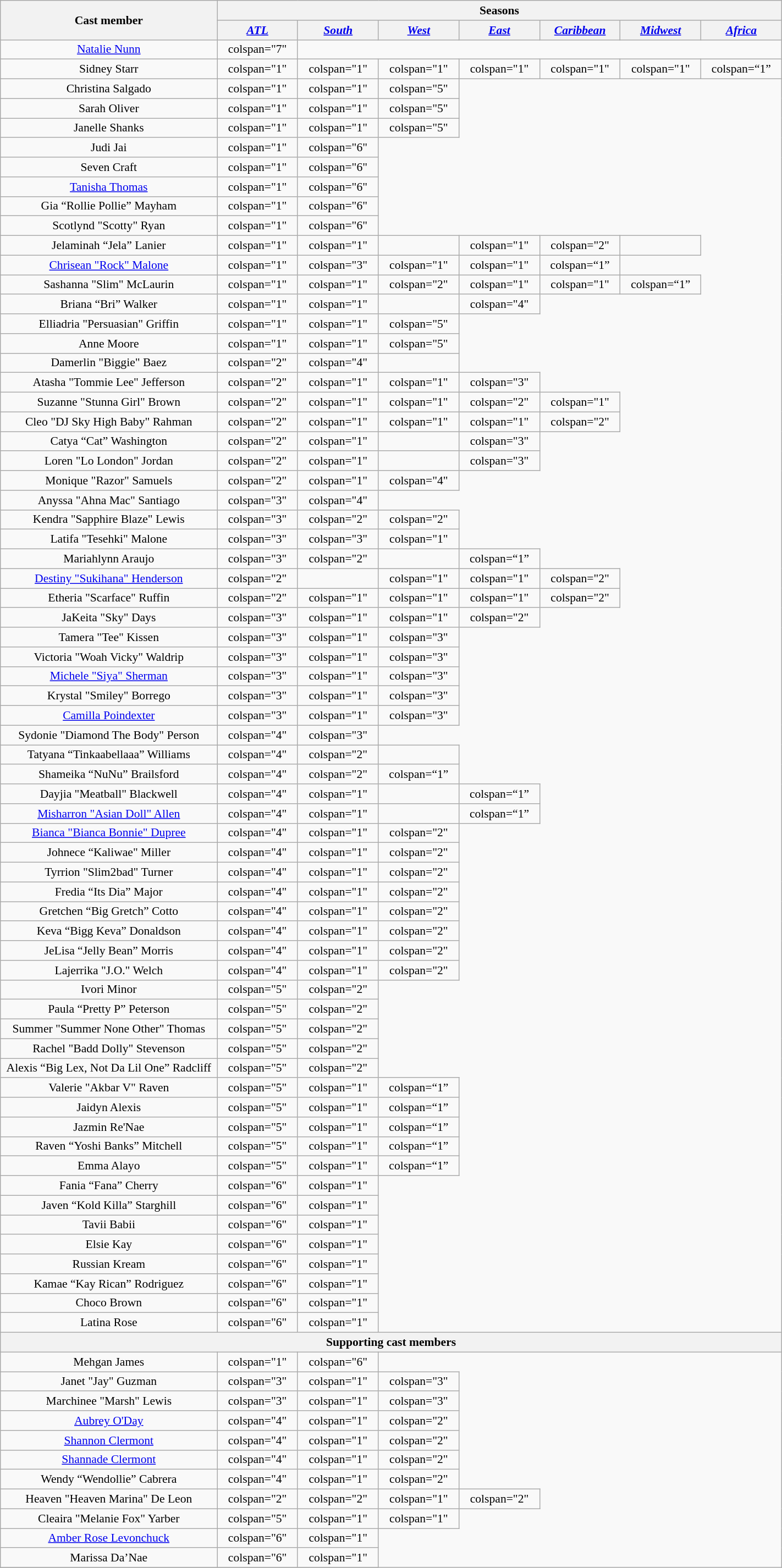<table class="wikitable plainrowheaders" style="text-align:center; font-size:90%; width:75%">
<tr>
<th rowspan="2" style="width:25%;">Cast member</th>
<th colspan="7">Seasons</th>
</tr>
<tr>
<th style="width:10%;"><em><a href='#'>ATL</a></em></th>
<th style="width:10%;"><em><a href='#'>South</a></em></th>
<th style="width:10%;"><em><a href='#'>West</a></em></th>
<th style="width:10%;"><em><a href='#'>East</a></em></th>
<th style="width:10%;"><em><a href='#'>Caribbean</a></em></th>
<th style="width:10%;"><em><a href='#'>Midwest</a></em></th>
<th style="width:10%;"><em><a href='#'>Africa</a></em></th>
</tr>
<tr>
<td><a href='#'>Natalie Nunn</a></td>
<td>colspan="7" </td>
</tr>
<tr  >
<td>Sidney Starr</td>
<td>colspan="1" </td>
<td>colspan="1" </td>
<td>colspan="1" </td>
<td>colspan="1" </td>
<td>colspan="1" </td>
<td>colspan="1" </td>
<td>colspan=“1” </td>
</tr>
<tr>
<td>Christina Salgado</td>
<td>colspan="1" </td>
<td>colspan="1" </td>
<td>colspan="5" </td>
</tr>
<tr>
<td>Sarah Oliver</td>
<td>colspan="1" </td>
<td>colspan="1" </td>
<td>colspan="5" </td>
</tr>
<tr>
<td>Janelle Shanks</td>
<td>colspan="1" </td>
<td>colspan="1" </td>
<td>colspan="5" </td>
</tr>
<tr>
<td>Judi Jai</td>
<td>colspan="1" </td>
<td>colspan="6" </td>
</tr>
<tr>
<td>Seven Craft</td>
<td>colspan="1" </td>
<td>colspan="6" </td>
</tr>
<tr>
<td><a href='#'>Tanisha Thomas</a></td>
<td>colspan="1" </td>
<td>colspan="6" </td>
</tr>
<tr>
<td>Gia “Rollie Pollie” Mayham</td>
<td>colspan="1" </td>
<td>colspan="6" </td>
</tr>
<tr>
<td>Scotlynd "Scotty" Ryan</td>
<td>colspan="1" </td>
<td>colspan="6" </td>
</tr>
<tr>
<td>Jelaminah “Jela” Lanier</td>
<td>colspan="1" </td>
<td>colspan="1" </td>
<td></td>
<td>colspan="1" </td>
<td>colspan="2" </td>
<td></td>
</tr>
<tr>
<td><a href='#'>Chrisean "Rock" Malone</a></td>
<td>colspan="1" </td>
<td>colspan="3" </td>
<td>colspan="1" </td>
<td>colspan="1" </td>
<td>colspan=“1” </td>
</tr>
<tr>
<td>Sashanna "Slim" McLaurin</td>
<td>colspan="1" </td>
<td>colspan="1" </td>
<td>colspan="2" </td>
<td>colspan="1"  </td>
<td>colspan="1" </td>
<td>colspan=“1” </td>
</tr>
<tr>
<td>Briana “Bri” Walker</td>
<td>colspan="1" </td>
<td>colspan="1" </td>
<td></td>
<td>colspan="4" </td>
</tr>
<tr>
<td>Elliadria "Persuasian" Griffin</td>
<td>colspan="1" </td>
<td>colspan="1" </td>
<td>colspan="5" </td>
</tr>
<tr>
<td>Anne Moore</td>
<td>colspan="1" </td>
<td>colspan="1" </td>
<td>colspan="5" </td>
</tr>
<tr>
<td>Damerlin "Biggie" Baez</td>
<td>colspan="2" </td>
<td>colspan="4" </td>
<td></td>
</tr>
<tr>
<td nowrap>Atasha "Tommie Lee" Jefferson</td>
<td>colspan="2" </td>
<td>colspan="1" </td>
<td>colspan="1" </td>
<td>colspan="3" </td>
</tr>
<tr>
<td>Suzanne "Stunna Girl" Brown</td>
<td>colspan="2" </td>
<td>colspan="1" </td>
<td>colspan="1" </td>
<td>colspan="2" </td>
<td>colspan="1" </td>
</tr>
<tr>
<td nowrap>Cleo "DJ Sky High Baby" Rahman</td>
<td>colspan="2" </td>
<td>colspan="1" </td>
<td>colspan="1" </td>
<td>colspan="1" </td>
<td>colspan="2" </td>
</tr>
<tr>
<td>Catya “Cat” Washington</td>
<td>colspan="2" </td>
<td>colspan="1" </td>
<td></td>
<td>colspan="3" </td>
</tr>
<tr>
<td>Loren "Lo London" Jordan</td>
<td>colspan="2" </td>
<td>colspan="1" </td>
<td></td>
<td>colspan="3" </td>
</tr>
<tr>
<td>Monique "Razor" Samuels</td>
<td>colspan="2" </td>
<td>colspan="1" </td>
<td>colspan="4" </td>
</tr>
<tr>
<td>Anyssa "Ahna Mac" Santiago</td>
<td>colspan="3" </td>
<td>colspan="4" </td>
</tr>
<tr>
<td>Kendra "Sapphire Blaze" Lewis</td>
<td>colspan="3" </td>
<td>colspan="2" </td>
<td>colspan="2" </td>
</tr>
<tr>
<td>Latifa "Tesehki" Malone</td>
<td>colspan="3" </td>
<td>colspan="3" </td>
<td>colspan="1" </td>
</tr>
<tr>
<td>Mariahlynn Araujo</td>
<td>colspan="3" </td>
<td>colspan="2" </td>
<td></td>
<td>colspan=“1” </td>
</tr>
<tr>
<td><a href='#'>Destiny "Sukihana" Henderson</a></td>
<td>colspan="2" </td>
<td></td>
<td>colspan="1" </td>
<td>colspan="1" </td>
<td>colspan="2" </td>
</tr>
<tr>
<td>Etheria "Scarface" Ruffin</td>
<td>colspan="2" </td>
<td>colspan="1" </td>
<td>colspan="1" </td>
<td>colspan="1" </td>
<td>colspan="2" </td>
</tr>
<tr>
<td>JaKeita "Sky" Days</td>
<td>colspan="3" </td>
<td>colspan="1" </td>
<td>colspan="1" </td>
<td>colspan="2" </td>
</tr>
<tr>
<td>Tamera "Tee" Kissen</td>
<td>colspan="3" </td>
<td>colspan="1" </td>
<td>colspan="3" </td>
</tr>
<tr>
<td>Victoria "Woah Vicky" Waldrip</td>
<td>colspan="3" </td>
<td>colspan="1" </td>
<td>colspan="3" </td>
</tr>
<tr>
<td><a href='#'>Michele "Siya" Sherman</a></td>
<td>colspan="3" </td>
<td>colspan="1" </td>
<td>colspan="3" </td>
</tr>
<tr>
<td>Krystal "Smiley" Borrego</td>
<td>colspan="3" </td>
<td>colspan="1" </td>
<td>colspan="3" </td>
</tr>
<tr>
<td><a href='#'>Camilla Poindexter</a></td>
<td>colspan="3" </td>
<td>colspan="1" </td>
<td>colspan="3" </td>
</tr>
<tr>
<td nowrap>Sydonie "Diamond The Body" Person</td>
<td>colspan="4" </td>
<td>colspan="3" </td>
</tr>
<tr>
<td>Tatyana “Tinkaabellaaa” Williams</td>
<td>colspan="4" </td>
<td>colspan="2" </td>
<td></td>
</tr>
<tr>
<td>Shameika “NuNu” Brailsford</td>
<td>colspan="4" </td>
<td>colspan="2" </td>
<td>colspan=“1” </td>
</tr>
<tr>
<td>Dayjia "Meatball" Blackwell</td>
<td>colspan="4" </td>
<td>colspan="1" </td>
<td></td>
<td>colspan=“1” </td>
</tr>
<tr>
<td><a href='#'>Misharron "Asian Doll" Allen</a></td>
<td>colspan="4" </td>
<td>colspan="1" </td>
<td></td>
<td>colspan=“1” </td>
</tr>
<tr>
<td><a href='#'>Bianca "Bianca Bonnie" Dupree</a></td>
<td>colspan="4" </td>
<td>colspan="1" </td>
<td>colspan="2" </td>
</tr>
<tr>
<td>Johnece “Kaliwae" Miller</td>
<td>colspan="4" </td>
<td>colspan="1" </td>
<td>colspan="2" </td>
</tr>
<tr>
<td>Tyrrion "Slim2bad" Turner</td>
<td>colspan="4" </td>
<td>colspan="1" </td>
<td>colspan="2" </td>
</tr>
<tr>
<td>Fredia “Its Dia” Major</td>
<td>colspan="4" </td>
<td>colspan="1" </td>
<td>colspan="2" </td>
</tr>
<tr>
<td>Gretchen “Big Gretch” Cotto</td>
<td>colspan="4" </td>
<td>colspan="1" </td>
<td>colspan="2" </td>
</tr>
<tr>
<td>Keva “Bigg Keva” Donaldson</td>
<td>colspan="4" </td>
<td>colspan="1" </td>
<td>colspan="2" </td>
</tr>
<tr>
<td>JeLisa “Jelly Bean” Morris</td>
<td>colspan="4" </td>
<td>colspan="1" </td>
<td>colspan="2" </td>
</tr>
<tr>
<td>Lajerrika "J.O." Welch</td>
<td>colspan="4" </td>
<td>colspan="1" </td>
<td>colspan="2" </td>
</tr>
<tr>
<td>Ivori Minor</td>
<td>colspan="5" </td>
<td>colspan="2" </td>
</tr>
<tr>
<td>Paula “Pretty P” Peterson</td>
<td>colspan="5" </td>
<td>colspan="2" </td>
</tr>
<tr>
<td nowrap>Summer "Summer None Other" Thomas</td>
<td>colspan="5" </td>
<td>colspan="2" </td>
</tr>
<tr>
<td>Rachel "Badd Dolly" Stevenson</td>
<td>colspan="5" </td>
<td>colspan="2" </td>
</tr>
<tr>
<td nowrap>Alexis “Big Lex, Not Da Lil One” Radcliff</td>
<td>colspan="5" </td>
<td>colspan="2" </td>
</tr>
<tr>
<td>Valerie "Akbar V" Raven</td>
<td>colspan="5" </td>
<td>colspan="1" </td>
<td>colspan=“1” </td>
</tr>
<tr>
<td>Jaidyn Alexis</td>
<td>colspan="5" </td>
<td>colspan="1" </td>
<td>colspan=“1” </td>
</tr>
<tr>
<td>Jazmin Re'Nae</td>
<td>colspan="5" </td>
<td>colspan="1" </td>
<td>colspan=“1” </td>
</tr>
<tr>
<td>Raven “Yoshi Banks” Mitchell</td>
<td>colspan="5" </td>
<td>colspan="1" </td>
<td>colspan=“1” </td>
</tr>
<tr>
<td>Emma Alayo</td>
<td>colspan="5" </td>
<td>colspan="1" </td>
<td>colspan=“1” </td>
</tr>
<tr>
<td>Fania “Fana” Cherry</td>
<td>colspan="6" </td>
<td>colspan="1" </td>
</tr>
<tr>
<td>Javen “Kold Killa” Starghill</td>
<td>colspan="6" </td>
<td>colspan="1" </td>
</tr>
<tr>
<td>Tavii Babii</td>
<td>colspan="6" </td>
<td>colspan="1" </td>
</tr>
<tr>
<td>Elsie Kay</td>
<td>colspan="6" </td>
<td>colspan="1" </td>
</tr>
<tr>
<td>Russian Kream</td>
<td>colspan="6" </td>
<td>colspan="1" </td>
</tr>
<tr>
<td>Kamae “Kay Rican” Rodriguez</td>
<td>colspan="6" </td>
<td>colspan="1" </td>
</tr>
<tr>
<td>Choco Brown</td>
<td>colspan="6" </td>
<td>colspan="1" </td>
</tr>
<tr>
<td>Latina Rose</td>
<td>colspan="6" </td>
<td>colspan="1" </td>
</tr>
<tr>
<th colspan="8">Supporting cast members</th>
</tr>
<tr>
<td>Mehgan James</td>
<td>colspan="1"  </td>
<td>colspan="6" </td>
</tr>
<tr>
<td>Janet "Jay" Guzman</td>
<td>colspan="3" </td>
<td>colspan="1"  </td>
<td>colspan="3" </td>
</tr>
<tr>
<td>Marchinee "Marsh" Lewis</td>
<td>colspan="3" </td>
<td>colspan="1"  </td>
<td>colspan="3" </td>
</tr>
<tr>
<td><a href='#'>Aubrey O'Day</a></td>
<td>colspan="4" </td>
<td>colspan="1" </td>
<td>colspan="2" </td>
</tr>
<tr>
<td><a href='#'>Shannon Clermont</a></td>
<td>colspan="4" </td>
<td>colspan="1" </td>
<td>colspan="2" </td>
</tr>
<tr>
<td><a href='#'>Shannade Clermont</a></td>
<td>colspan="4" </td>
<td>colspan="1" </td>
<td>colspan="2" </td>
</tr>
<tr>
<td>Wendy “Wendollie” Cabrera</td>
<td>colspan="4" </td>
<td>colspan="1" </td>
<td>colspan="2" </td>
</tr>
<tr>
<td>Heaven "Heaven Marina" De Leon</td>
<td>colspan="2" </td>
<td>colspan="2" </td>
<td>colspan="1" </td>
<td>colspan="2" </td>
</tr>
<tr>
<td>Cleaira "Melanie Fox" Yarber</td>
<td>colspan="5" </td>
<td>colspan="1"  </td>
<td>colspan="1" </td>
</tr>
<tr>
<td><a href='#'>Amber Rose Levonchuck</a></td>
<td>colspan="6" </td>
<td>colspan="1" </td>
</tr>
<tr>
<td>Marissa Da’Nae</td>
<td>colspan="6" </td>
<td>colspan="1" </td>
</tr>
<tr>
</tr>
<tr>
</tr>
</table>
